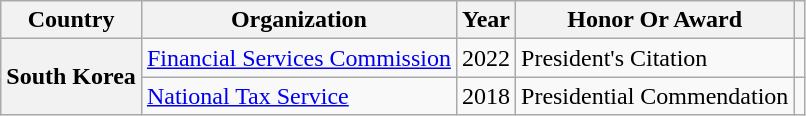<table class="wikitable plainrowheaders sortable" style="margin-right: 0;">
<tr>
<th scope="col">Country</th>
<th scope="col">Organization</th>
<th scope="col">Year</th>
<th scope="col">Honor Or Award</th>
<th scope="col" class="unsortable"></th>
</tr>
<tr>
<th rowspan="2" scope="row">South Korea</th>
<td><a href='#'>Financial Services Commission</a></td>
<td style="text-align:center">2022</td>
<td>President's Citation</td>
<td style="text-align:center"></td>
</tr>
<tr>
<td><a href='#'>National Tax Service</a></td>
<td style="text-align:center">2018</td>
<td>Presidential Commendation</td>
<td style="text-align:center"></td>
</tr>
</table>
